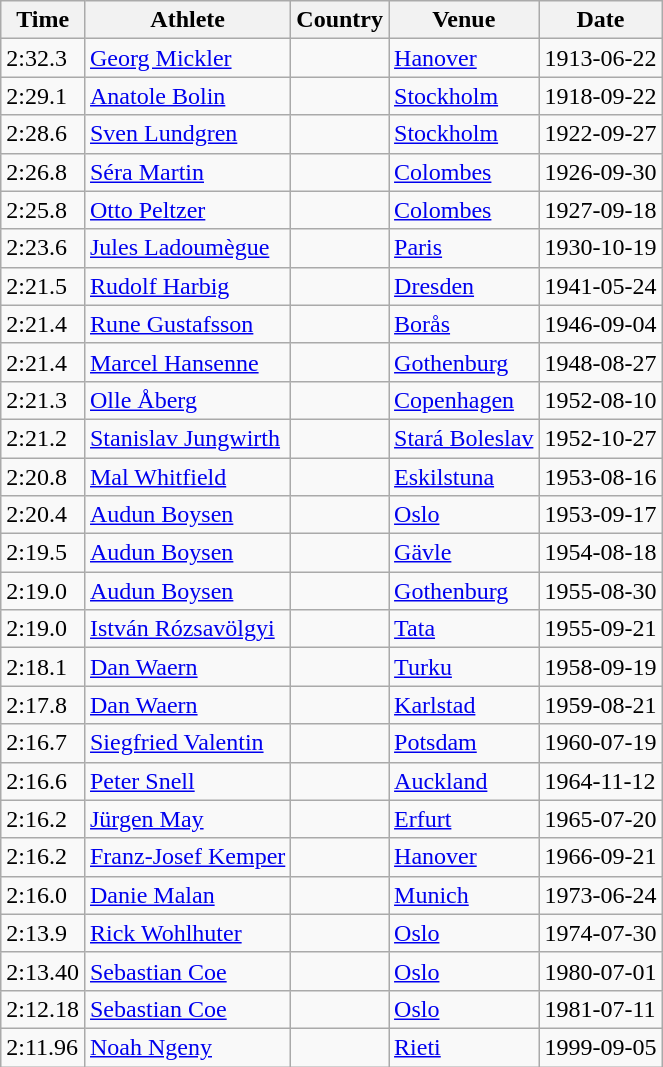<table class="wikitable" border="1">
<tr>
<th>Time</th>
<th>Athlete</th>
<th>Country</th>
<th>Venue</th>
<th>Date</th>
</tr>
<tr>
<td>2:32.3</td>
<td><a href='#'>Georg Mickler</a></td>
<td></td>
<td><a href='#'>Hanover</a></td>
<td>1913-06-22</td>
</tr>
<tr>
<td>2:29.1</td>
<td><a href='#'>Anatole Bolin</a></td>
<td></td>
<td><a href='#'>Stockholm</a></td>
<td>1918-09-22</td>
</tr>
<tr>
<td>2:28.6</td>
<td><a href='#'>Sven Lundgren</a></td>
<td></td>
<td><a href='#'>Stockholm</a></td>
<td>1922-09-27</td>
</tr>
<tr>
<td>2:26.8</td>
<td><a href='#'>Séra Martin</a></td>
<td></td>
<td><a href='#'>Colombes</a></td>
<td>1926-09-30</td>
</tr>
<tr>
<td>2:25.8</td>
<td><a href='#'>Otto Peltzer</a></td>
<td></td>
<td><a href='#'>Colombes</a></td>
<td>1927-09-18</td>
</tr>
<tr>
<td>2:23.6</td>
<td><a href='#'>Jules Ladoumègue</a></td>
<td></td>
<td><a href='#'>Paris</a></td>
<td>1930-10-19</td>
</tr>
<tr>
<td>2:21.5</td>
<td><a href='#'>Rudolf Harbig</a></td>
<td></td>
<td><a href='#'>Dresden</a></td>
<td>1941-05-24</td>
</tr>
<tr>
<td>2:21.4</td>
<td><a href='#'>Rune Gustafsson</a></td>
<td></td>
<td><a href='#'>Borås</a></td>
<td>1946-09-04</td>
</tr>
<tr>
<td>2:21.4</td>
<td><a href='#'>Marcel Hansenne</a></td>
<td></td>
<td><a href='#'>Gothenburg</a></td>
<td>1948-08-27</td>
</tr>
<tr>
<td>2:21.3</td>
<td><a href='#'>Olle Åberg</a></td>
<td></td>
<td><a href='#'>Copenhagen</a></td>
<td>1952-08-10</td>
</tr>
<tr>
<td>2:21.2</td>
<td><a href='#'>Stanislav Jungwirth</a></td>
<td></td>
<td><a href='#'>Stará Boleslav</a></td>
<td>1952-10-27</td>
</tr>
<tr>
<td>2:20.8</td>
<td><a href='#'>Mal Whitfield</a></td>
<td></td>
<td><a href='#'>Eskilstuna</a></td>
<td>1953-08-16</td>
</tr>
<tr>
<td>2:20.4</td>
<td><a href='#'>Audun Boysen</a></td>
<td></td>
<td><a href='#'>Oslo</a></td>
<td>1953-09-17</td>
</tr>
<tr>
<td>2:19.5</td>
<td><a href='#'>Audun Boysen</a></td>
<td></td>
<td><a href='#'>Gävle</a></td>
<td>1954-08-18</td>
</tr>
<tr>
<td>2:19.0</td>
<td><a href='#'>Audun Boysen</a></td>
<td></td>
<td><a href='#'>Gothenburg</a></td>
<td>1955-08-30</td>
</tr>
<tr>
<td>2:19.0</td>
<td><a href='#'>István Rózsavölgyi</a></td>
<td></td>
<td><a href='#'>Tata</a></td>
<td>1955-09-21</td>
</tr>
<tr>
<td>2:18.1</td>
<td><a href='#'>Dan Waern</a></td>
<td></td>
<td><a href='#'>Turku</a></td>
<td>1958-09-19</td>
</tr>
<tr>
<td>2:17.8</td>
<td><a href='#'>Dan Waern</a></td>
<td></td>
<td><a href='#'>Karlstad</a></td>
<td>1959-08-21</td>
</tr>
<tr>
<td>2:16.7</td>
<td><a href='#'>Siegfried Valentin</a></td>
<td></td>
<td><a href='#'>Potsdam</a></td>
<td>1960-07-19</td>
</tr>
<tr>
<td>2:16.6</td>
<td><a href='#'>Peter Snell</a></td>
<td></td>
<td><a href='#'>Auckland</a></td>
<td>1964-11-12</td>
</tr>
<tr>
<td>2:16.2</td>
<td><a href='#'>Jürgen May</a></td>
<td></td>
<td><a href='#'>Erfurt</a></td>
<td>1965-07-20</td>
</tr>
<tr>
<td>2:16.2</td>
<td><a href='#'>Franz-Josef Kemper</a></td>
<td></td>
<td><a href='#'>Hanover</a></td>
<td>1966-09-21</td>
</tr>
<tr>
<td>2:16.0</td>
<td><a href='#'>Danie Malan</a></td>
<td></td>
<td><a href='#'>Munich</a></td>
<td>1973-06-24</td>
</tr>
<tr>
<td>2:13.9</td>
<td><a href='#'>Rick Wohlhuter</a></td>
<td></td>
<td><a href='#'>Oslo</a></td>
<td>1974-07-30</td>
</tr>
<tr>
<td>2:13.40</td>
<td><a href='#'>Sebastian Coe</a></td>
<td></td>
<td><a href='#'>Oslo</a></td>
<td>1980-07-01</td>
</tr>
<tr>
<td>2:12.18</td>
<td><a href='#'>Sebastian Coe</a></td>
<td></td>
<td><a href='#'>Oslo</a></td>
<td>1981-07-11</td>
</tr>
<tr>
<td>2:11.96</td>
<td><a href='#'>Noah Ngeny</a></td>
<td></td>
<td><a href='#'>Rieti</a></td>
<td>1999-09-05</td>
</tr>
</table>
